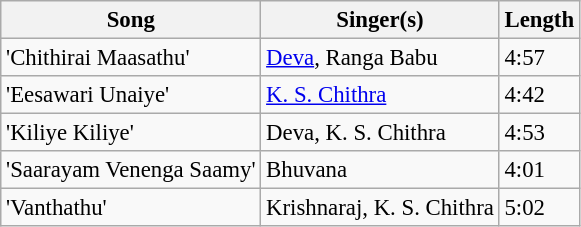<table class="wikitable" style="font-size:95%;">
<tr>
<th>Song</th>
<th>Singer(s)</th>
<th>Length</th>
</tr>
<tr>
<td>'Chithirai Maasathu'</td>
<td><a href='#'>Deva</a>, Ranga Babu</td>
<td>4:57</td>
</tr>
<tr>
<td>'Eesawari Unaiye'</td>
<td><a href='#'>K. S. Chithra</a></td>
<td>4:42</td>
</tr>
<tr>
<td>'Kiliye Kiliye'</td>
<td>Deva, K. S. Chithra</td>
<td>4:53</td>
</tr>
<tr>
<td>'Saarayam Venenga Saamy'</td>
<td>Bhuvana</td>
<td>4:01</td>
</tr>
<tr>
<td>'Vanthathu'</td>
<td>Krishnaraj, K. S. Chithra</td>
<td>5:02</td>
</tr>
</table>
